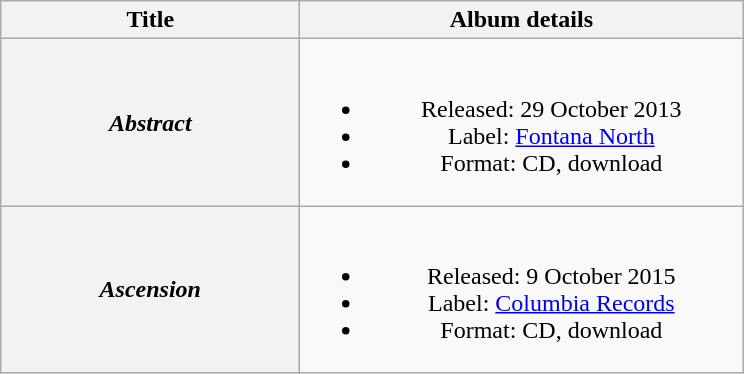<table class="wikitable plainrowheaders" style="text-align:center;">
<tr>
<th scope="col" style="width:12em;">Title</th>
<th scope="col" style="width:18em;">Album details</th>
</tr>
<tr>
<th scope="row"><em>Abstract</em></th>
<td><br><ul><li>Released: 29 October 2013</li><li>Label: <a href='#'>Fontana North</a></li><li>Format: CD, download</li></ul></td>
</tr>
<tr>
<th scope="row"><em>Ascension</em></th>
<td><br><ul><li>Released: 9 October 2015</li><li>Label: <a href='#'>Columbia Records</a></li><li>Format: CD, download</li></ul></td>
</tr>
</table>
